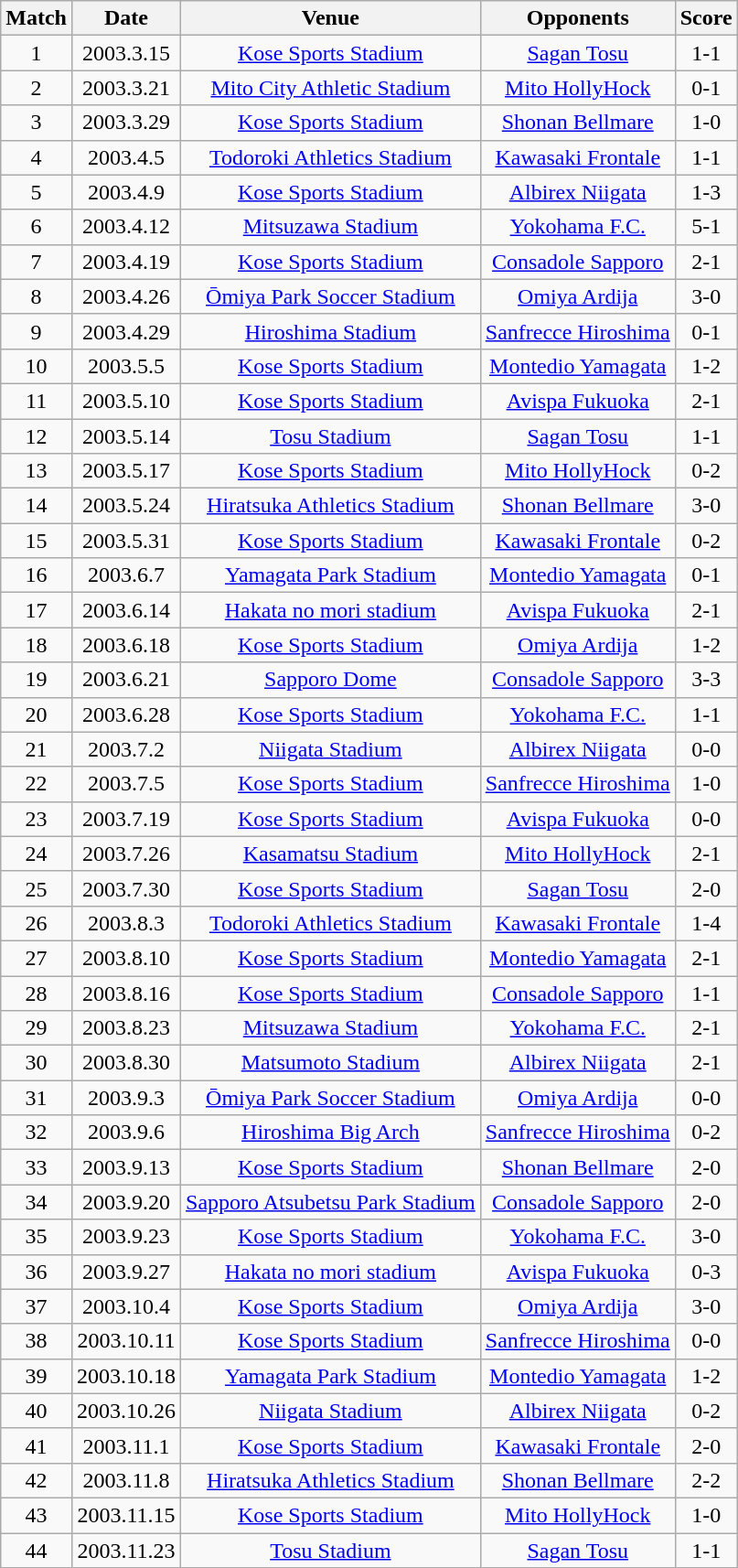<table class="wikitable" style="text-align:center;">
<tr>
<th>Match</th>
<th>Date</th>
<th>Venue</th>
<th>Opponents</th>
<th>Score</th>
</tr>
<tr>
<td>1</td>
<td>2003.3.15</td>
<td><a href='#'>Kose Sports Stadium</a></td>
<td><a href='#'>Sagan Tosu</a></td>
<td>1-1</td>
</tr>
<tr>
<td>2</td>
<td>2003.3.21</td>
<td><a href='#'>Mito City Athletic Stadium</a></td>
<td><a href='#'>Mito HollyHock</a></td>
<td>0-1</td>
</tr>
<tr>
<td>3</td>
<td>2003.3.29</td>
<td><a href='#'>Kose Sports Stadium</a></td>
<td><a href='#'>Shonan Bellmare</a></td>
<td>1-0</td>
</tr>
<tr>
<td>4</td>
<td>2003.4.5</td>
<td><a href='#'>Todoroki Athletics Stadium</a></td>
<td><a href='#'>Kawasaki Frontale</a></td>
<td>1-1</td>
</tr>
<tr>
<td>5</td>
<td>2003.4.9</td>
<td><a href='#'>Kose Sports Stadium</a></td>
<td><a href='#'>Albirex Niigata</a></td>
<td>1-3</td>
</tr>
<tr>
<td>6</td>
<td>2003.4.12</td>
<td><a href='#'>Mitsuzawa Stadium</a></td>
<td><a href='#'>Yokohama F.C.</a></td>
<td>5-1</td>
</tr>
<tr>
<td>7</td>
<td>2003.4.19</td>
<td><a href='#'>Kose Sports Stadium</a></td>
<td><a href='#'>Consadole Sapporo</a></td>
<td>2-1</td>
</tr>
<tr>
<td>8</td>
<td>2003.4.26</td>
<td><a href='#'>Ōmiya Park Soccer Stadium</a></td>
<td><a href='#'>Omiya Ardija</a></td>
<td>3-0</td>
</tr>
<tr>
<td>9</td>
<td>2003.4.29</td>
<td><a href='#'>Hiroshima Stadium</a></td>
<td><a href='#'>Sanfrecce Hiroshima</a></td>
<td>0-1</td>
</tr>
<tr>
<td>10</td>
<td>2003.5.5</td>
<td><a href='#'>Kose Sports Stadium</a></td>
<td><a href='#'>Montedio Yamagata</a></td>
<td>1-2</td>
</tr>
<tr>
<td>11</td>
<td>2003.5.10</td>
<td><a href='#'>Kose Sports Stadium</a></td>
<td><a href='#'>Avispa Fukuoka</a></td>
<td>2-1</td>
</tr>
<tr>
<td>12</td>
<td>2003.5.14</td>
<td><a href='#'>Tosu Stadium</a></td>
<td><a href='#'>Sagan Tosu</a></td>
<td>1-1</td>
</tr>
<tr>
<td>13</td>
<td>2003.5.17</td>
<td><a href='#'>Kose Sports Stadium</a></td>
<td><a href='#'>Mito HollyHock</a></td>
<td>0-2</td>
</tr>
<tr>
<td>14</td>
<td>2003.5.24</td>
<td><a href='#'>Hiratsuka Athletics Stadium</a></td>
<td><a href='#'>Shonan Bellmare</a></td>
<td>3-0</td>
</tr>
<tr>
<td>15</td>
<td>2003.5.31</td>
<td><a href='#'>Kose Sports Stadium</a></td>
<td><a href='#'>Kawasaki Frontale</a></td>
<td>0-2</td>
</tr>
<tr>
<td>16</td>
<td>2003.6.7</td>
<td><a href='#'>Yamagata Park Stadium</a></td>
<td><a href='#'>Montedio Yamagata</a></td>
<td>0-1</td>
</tr>
<tr>
<td>17</td>
<td>2003.6.14</td>
<td><a href='#'>Hakata no mori stadium</a></td>
<td><a href='#'>Avispa Fukuoka</a></td>
<td>2-1</td>
</tr>
<tr>
<td>18</td>
<td>2003.6.18</td>
<td><a href='#'>Kose Sports Stadium</a></td>
<td><a href='#'>Omiya Ardija</a></td>
<td>1-2</td>
</tr>
<tr>
<td>19</td>
<td>2003.6.21</td>
<td><a href='#'>Sapporo Dome</a></td>
<td><a href='#'>Consadole Sapporo</a></td>
<td>3-3</td>
</tr>
<tr>
<td>20</td>
<td>2003.6.28</td>
<td><a href='#'>Kose Sports Stadium</a></td>
<td><a href='#'>Yokohama F.C.</a></td>
<td>1-1</td>
</tr>
<tr>
<td>21</td>
<td>2003.7.2</td>
<td><a href='#'>Niigata Stadium</a></td>
<td><a href='#'>Albirex Niigata</a></td>
<td>0-0</td>
</tr>
<tr>
<td>22</td>
<td>2003.7.5</td>
<td><a href='#'>Kose Sports Stadium</a></td>
<td><a href='#'>Sanfrecce Hiroshima</a></td>
<td>1-0</td>
</tr>
<tr>
<td>23</td>
<td>2003.7.19</td>
<td><a href='#'>Kose Sports Stadium</a></td>
<td><a href='#'>Avispa Fukuoka</a></td>
<td>0-0</td>
</tr>
<tr>
<td>24</td>
<td>2003.7.26</td>
<td><a href='#'>Kasamatsu Stadium</a></td>
<td><a href='#'>Mito HollyHock</a></td>
<td>2-1</td>
</tr>
<tr>
<td>25</td>
<td>2003.7.30</td>
<td><a href='#'>Kose Sports Stadium</a></td>
<td><a href='#'>Sagan Tosu</a></td>
<td>2-0</td>
</tr>
<tr>
<td>26</td>
<td>2003.8.3</td>
<td><a href='#'>Todoroki Athletics Stadium</a></td>
<td><a href='#'>Kawasaki Frontale</a></td>
<td>1-4</td>
</tr>
<tr>
<td>27</td>
<td>2003.8.10</td>
<td><a href='#'>Kose Sports Stadium</a></td>
<td><a href='#'>Montedio Yamagata</a></td>
<td>2-1</td>
</tr>
<tr>
<td>28</td>
<td>2003.8.16</td>
<td><a href='#'>Kose Sports Stadium</a></td>
<td><a href='#'>Consadole Sapporo</a></td>
<td>1-1</td>
</tr>
<tr>
<td>29</td>
<td>2003.8.23</td>
<td><a href='#'>Mitsuzawa Stadium</a></td>
<td><a href='#'>Yokohama F.C.</a></td>
<td>2-1</td>
</tr>
<tr>
<td>30</td>
<td>2003.8.30</td>
<td><a href='#'>Matsumoto Stadium</a></td>
<td><a href='#'>Albirex Niigata</a></td>
<td>2-1</td>
</tr>
<tr>
<td>31</td>
<td>2003.9.3</td>
<td><a href='#'>Ōmiya Park Soccer Stadium</a></td>
<td><a href='#'>Omiya Ardija</a></td>
<td>0-0</td>
</tr>
<tr>
<td>32</td>
<td>2003.9.6</td>
<td><a href='#'>Hiroshima Big Arch</a></td>
<td><a href='#'>Sanfrecce Hiroshima</a></td>
<td>0-2</td>
</tr>
<tr>
<td>33</td>
<td>2003.9.13</td>
<td><a href='#'>Kose Sports Stadium</a></td>
<td><a href='#'>Shonan Bellmare</a></td>
<td>2-0</td>
</tr>
<tr>
<td>34</td>
<td>2003.9.20</td>
<td><a href='#'>Sapporo Atsubetsu Park Stadium</a></td>
<td><a href='#'>Consadole Sapporo</a></td>
<td>2-0</td>
</tr>
<tr>
<td>35</td>
<td>2003.9.23</td>
<td><a href='#'>Kose Sports Stadium</a></td>
<td><a href='#'>Yokohama F.C.</a></td>
<td>3-0</td>
</tr>
<tr>
<td>36</td>
<td>2003.9.27</td>
<td><a href='#'>Hakata no mori stadium</a></td>
<td><a href='#'>Avispa Fukuoka</a></td>
<td>0-3</td>
</tr>
<tr>
<td>37</td>
<td>2003.10.4</td>
<td><a href='#'>Kose Sports Stadium</a></td>
<td><a href='#'>Omiya Ardija</a></td>
<td>3-0</td>
</tr>
<tr>
<td>38</td>
<td>2003.10.11</td>
<td><a href='#'>Kose Sports Stadium</a></td>
<td><a href='#'>Sanfrecce Hiroshima</a></td>
<td>0-0</td>
</tr>
<tr>
<td>39</td>
<td>2003.10.18</td>
<td><a href='#'>Yamagata Park Stadium</a></td>
<td><a href='#'>Montedio Yamagata</a></td>
<td>1-2</td>
</tr>
<tr>
<td>40</td>
<td>2003.10.26</td>
<td><a href='#'>Niigata Stadium</a></td>
<td><a href='#'>Albirex Niigata</a></td>
<td>0-2</td>
</tr>
<tr>
<td>41</td>
<td>2003.11.1</td>
<td><a href='#'>Kose Sports Stadium</a></td>
<td><a href='#'>Kawasaki Frontale</a></td>
<td>2-0</td>
</tr>
<tr>
<td>42</td>
<td>2003.11.8</td>
<td><a href='#'>Hiratsuka Athletics Stadium</a></td>
<td><a href='#'>Shonan Bellmare</a></td>
<td>2-2</td>
</tr>
<tr>
<td>43</td>
<td>2003.11.15</td>
<td><a href='#'>Kose Sports Stadium</a></td>
<td><a href='#'>Mito HollyHock</a></td>
<td>1-0</td>
</tr>
<tr>
<td>44</td>
<td>2003.11.23</td>
<td><a href='#'>Tosu Stadium</a></td>
<td><a href='#'>Sagan Tosu</a></td>
<td>1-1</td>
</tr>
</table>
